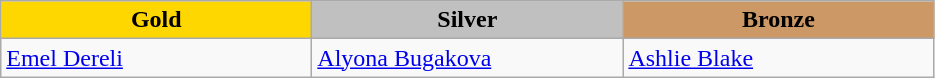<table class="wikitable" style="text-align:left">
<tr align="center">
<td width=200 bgcolor=gold><strong>Gold</strong></td>
<td width=200 bgcolor=silver><strong>Silver</strong></td>
<td width=200 bgcolor=CC9966><strong>Bronze</strong></td>
</tr>
<tr>
<td><a href='#'>Emel Dereli</a><br></td>
<td><a href='#'>Alyona Bugakova</a><br></td>
<td><a href='#'>Ashlie Blake</a><br></td>
</tr>
</table>
